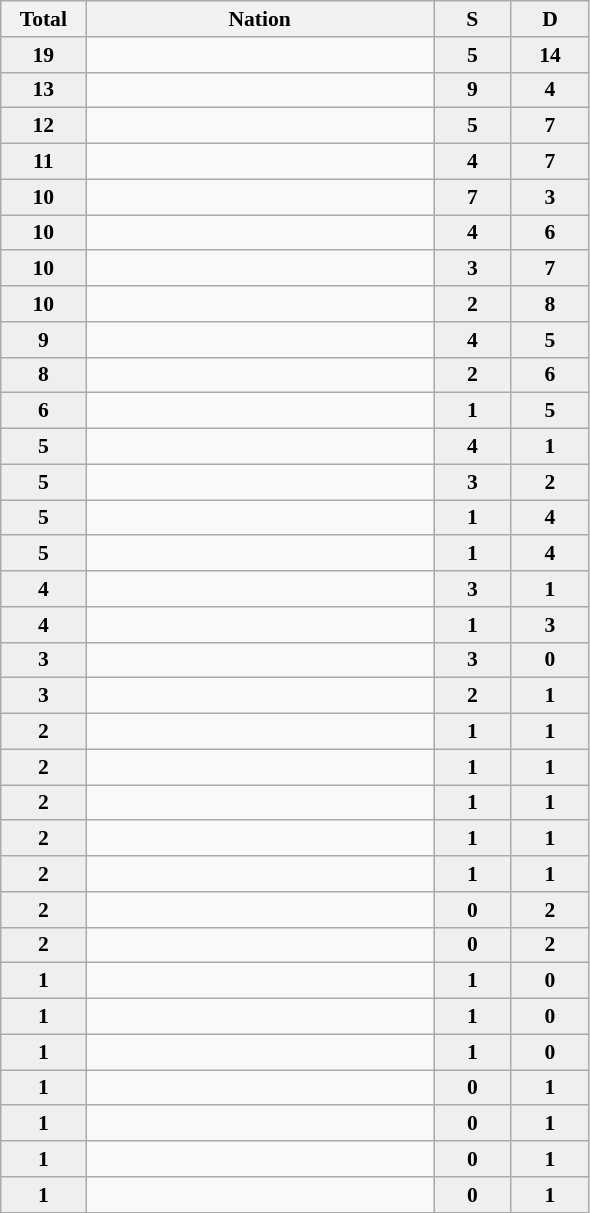<table class="wikitable" style="font-size:90%;">
<tr>
<th width=50>Total</th>
<th width=225>Nation</th>
<th width=45 style="background:#efefef"> S </th>
<th width=45 style="background:#efefef"> D </th>
</tr>
<tr align=center>
<td bgcolor=#efefef><strong>19</strong></td>
<td align=left></td>
<td bgcolor=#efefef><strong>5</strong></td>
<td bgcolor=#efefef><strong>14</strong></td>
</tr>
<tr align=center>
<td bgcolor=#efefef><strong>13</strong></td>
<td align=left></td>
<td bgcolor=#efefef><strong>9</strong></td>
<td bgcolor=#efefef><strong>4</strong></td>
</tr>
<tr align=center>
<td bgcolor=#efefef><strong>12</strong></td>
<td align=left></td>
<td bgcolor=#efefef><strong>5</strong></td>
<td bgcolor=#efefef><strong>7</strong></td>
</tr>
<tr align=center>
<td bgcolor=#efefef><strong>11</strong></td>
<td align=left></td>
<td bgcolor=#efefef><strong>4</strong></td>
<td bgcolor=#efefef><strong>7</strong></td>
</tr>
<tr align=center>
<td bgcolor=#efefef><strong>10</strong></td>
<td align=left></td>
<td bgcolor=#efefef><strong>7</strong></td>
<td bgcolor=#efefef><strong>3</strong></td>
</tr>
<tr align=center>
<td bgcolor=#efefef><strong>10</strong></td>
<td align=left></td>
<td bgcolor=#efefef><strong>4</strong></td>
<td bgcolor=#efefef><strong>6</strong></td>
</tr>
<tr align=center>
<td bgcolor=#efefef><strong>10</strong></td>
<td align=left></td>
<td bgcolor=#efefef><strong>3</strong></td>
<td bgcolor=#efefef><strong>7</strong></td>
</tr>
<tr align=center>
<td bgcolor=#efefef><strong>10</strong></td>
<td align=left></td>
<td bgcolor=#efefef><strong>2</strong></td>
<td bgcolor=#efefef><strong>8</strong></td>
</tr>
<tr align=center>
<td bgcolor=#efefef><strong>9</strong></td>
<td align=left></td>
<td bgcolor=#efefef><strong>4</strong></td>
<td bgcolor=#efefef><strong>5</strong></td>
</tr>
<tr align=center>
<td bgcolor=#efefef><strong>8</strong></td>
<td align=left></td>
<td bgcolor=#efefef><strong>2</strong></td>
<td bgcolor=#efefef><strong>6</strong></td>
</tr>
<tr align=center>
<td bgcolor=#efefef><strong>6</strong></td>
<td align=left></td>
<td bgcolor=#efefef><strong>1</strong></td>
<td bgcolor=#efefef><strong>5</strong></td>
</tr>
<tr align=center>
<td bgcolor=#efefef><strong>5</strong></td>
<td align=left></td>
<td bgcolor=#efefef><strong>4</strong></td>
<td bgcolor=#efefef><strong>1</strong></td>
</tr>
<tr align=center>
<td bgcolor=#efefef><strong>5</strong></td>
<td align=left></td>
<td bgcolor=#efefef><strong>3</strong></td>
<td bgcolor=#efefef><strong>2</strong></td>
</tr>
<tr align=center>
<td bgcolor=#efefef><strong>5</strong></td>
<td align=left></td>
<td bgcolor=#efefef><strong>1</strong></td>
<td bgcolor=#efefef><strong>4</strong></td>
</tr>
<tr align=center>
<td bgcolor=#efefef><strong>5</strong></td>
<td align=left></td>
<td bgcolor=#efefef><strong>1</strong></td>
<td bgcolor=#efefef><strong>4</strong></td>
</tr>
<tr align=center>
<td bgcolor=#efefef><strong>4</strong></td>
<td align=left></td>
<td bgcolor=#efefef><strong>3</strong></td>
<td bgcolor=#efefef><strong>1</strong></td>
</tr>
<tr align=center>
<td bgcolor=#efefef><strong>4</strong></td>
<td align=left></td>
<td bgcolor=#efefef><strong>1</strong></td>
<td bgcolor=#efefef><strong>3</strong></td>
</tr>
<tr align=center>
<td bgcolor=#efefef><strong>3</strong></td>
<td align=left></td>
<td bgcolor=#efefef><strong>3</strong></td>
<td bgcolor=#efefef><strong>0</strong></td>
</tr>
<tr align=center>
<td bgcolor=#efefef><strong>3</strong></td>
<td align=left></td>
<td bgcolor=#efefef><strong>2</strong></td>
<td bgcolor=#efefef><strong>1</strong></td>
</tr>
<tr align=center>
<td bgcolor=#efefef><strong>2</strong></td>
<td align=left></td>
<td bgcolor=#efefef><strong>1</strong></td>
<td bgcolor=#efefef><strong>1</strong></td>
</tr>
<tr align=center>
<td bgcolor=#efefef><strong>2</strong></td>
<td align=left></td>
<td bgcolor=#efefef><strong>1</strong></td>
<td bgcolor=#efefef><strong>1</strong></td>
</tr>
<tr align=center>
<td bgcolor=#efefef><strong>2</strong></td>
<td align=left></td>
<td bgcolor=#efefef><strong>1</strong></td>
<td bgcolor=#efefef><strong>1</strong></td>
</tr>
<tr align=center>
<td bgcolor=#efefef><strong>2</strong></td>
<td align=left></td>
<td bgcolor=#efefef><strong>1</strong></td>
<td bgcolor=#efefef><strong>1</strong></td>
</tr>
<tr align=center>
<td bgcolor=#efefef><strong>2</strong></td>
<td align=left></td>
<td bgcolor=#efefef><strong>1</strong></td>
<td bgcolor=#efefef><strong>1</strong></td>
</tr>
<tr align=center>
<td bgcolor=#efefef><strong>2</strong></td>
<td align=left></td>
<td bgcolor=#efefef><strong>0</strong></td>
<td bgcolor=#efefef><strong>2</strong></td>
</tr>
<tr align=center>
<td bgcolor=#efefef><strong>2</strong></td>
<td align=left></td>
<td bgcolor=#efefef><strong>0</strong></td>
<td bgcolor=#efefef><strong>2</strong></td>
</tr>
<tr align=center>
<td bgcolor=#efefef><strong>1</strong></td>
<td align=left></td>
<td bgcolor=#efefef><strong>1</strong></td>
<td bgcolor=#efefef><strong>0</strong></td>
</tr>
<tr align=center>
<td bgcolor=#efefef><strong>1</strong></td>
<td align=left></td>
<td bgcolor=#efefef><strong>1</strong></td>
<td bgcolor=#efefef><strong>0</strong></td>
</tr>
<tr align=center>
<td bgcolor=#efefef><strong>1</strong></td>
<td align=left></td>
<td bgcolor=#efefef><strong>1</strong></td>
<td bgcolor=#efefef><strong>0</strong></td>
</tr>
<tr align=center>
<td bgcolor=#efefef><strong>1</strong></td>
<td align=left></td>
<td bgcolor=#efefef><strong>0</strong></td>
<td bgcolor=#efefef><strong>1</strong></td>
</tr>
<tr align=center>
<td bgcolor=#efefef><strong>1</strong></td>
<td align=left></td>
<td bgcolor=#efefef><strong>0</strong></td>
<td bgcolor=#efefef><strong>1</strong></td>
</tr>
<tr align=center>
<td bgcolor=#efefef><strong>1</strong></td>
<td align=left></td>
<td bgcolor=#efefef><strong>0</strong></td>
<td bgcolor=#efefef><strong>1</strong></td>
</tr>
<tr align=center>
<td bgcolor=#efefef><strong>1</strong></td>
<td align=left></td>
<td bgcolor=#efefef><strong>0</strong></td>
<td bgcolor=#efefef><strong>1</strong></td>
</tr>
</table>
